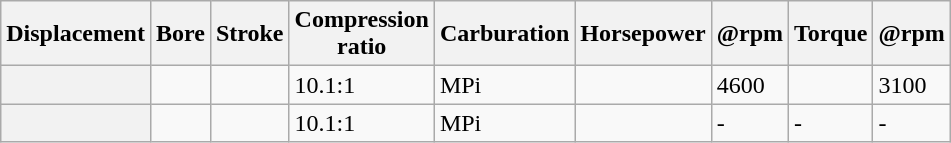<table class="wikitable">
<tr>
<th>Displacement</th>
<th>Bore</th>
<th>Stroke</th>
<th>Compression<br>ratio</th>
<th>Carburation</th>
<th>Horsepower</th>
<th>@rpm</th>
<th>Torque</th>
<th>@rpm</th>
</tr>
<tr>
<th></th>
<td></td>
<td></td>
<td>10.1:1</td>
<td>MPi</td>
<td></td>
<td>4600</td>
<td></td>
<td>3100</td>
</tr>
<tr>
<th></th>
<td></td>
<td></td>
<td>10.1:1</td>
<td>MPi</td>
<td></td>
<td>-</td>
<td>-</td>
<td>-</td>
</tr>
</table>
